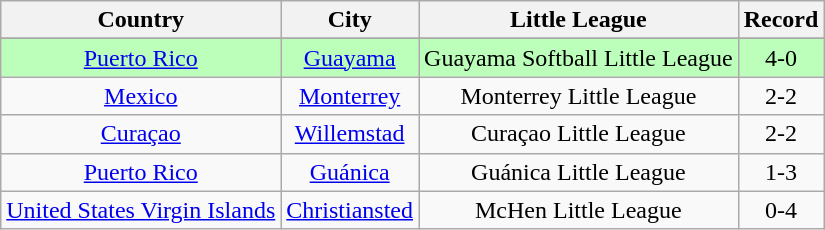<table class="wikitable">
<tr>
<th>Country</th>
<th>City</th>
<th>Little League</th>
<th>Record</th>
</tr>
<tr>
</tr>
<tr bgcolor=#bbffbb>
<td align=center> <a href='#'>Puerto Rico</a></td>
<td align=center><a href='#'>Guayama</a></td>
<td align=center>Guayama Softball Little League</td>
<td align=center>4-0</td>
</tr>
<tr>
<td align=center> <a href='#'>Mexico</a></td>
<td align=center><a href='#'>Monterrey</a></td>
<td align=center>Monterrey Little League</td>
<td align=center>2-2</td>
</tr>
<tr>
<td align=center> <a href='#'>Curaçao</a></td>
<td align=center><a href='#'>Willemstad</a></td>
<td align=center>Curaçao Little League</td>
<td align=center>2-2</td>
</tr>
<tr>
<td align=center> <a href='#'>Puerto Rico</a></td>
<td align=center><a href='#'>Guánica</a></td>
<td align=center>Guánica Little League</td>
<td align=center>1-3</td>
</tr>
<tr>
<td align=center> <a href='#'>United States Virgin Islands</a></td>
<td align=center><a href='#'>Christiansted</a></td>
<td align=center>McHen Little League</td>
<td align=center>0-4</td>
</tr>
</table>
